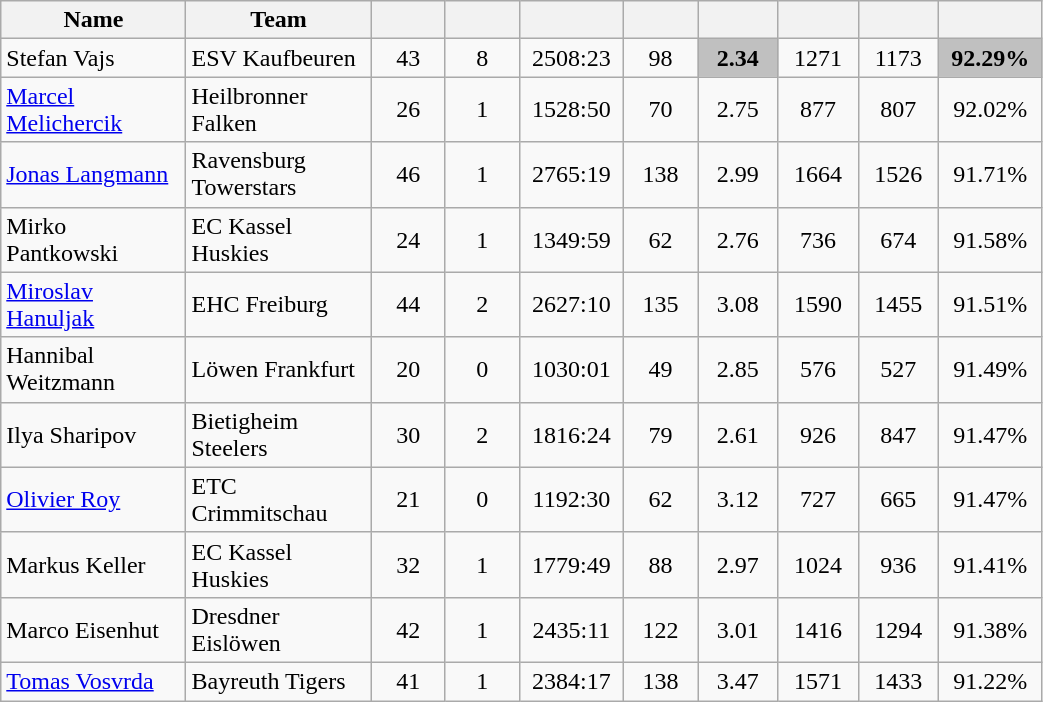<table class="wikitable sortable" style="text-align:center; width:55%">
<tr class="hintergrundfarbe5">
<th width="15%" class="unsortable">Name</th>
<th width="15%" class="unsortable">Team</th>
<th width="6%"></th>
<th width="6%"></th>
<th width="7.5%"></th>
<th width="6%"></th>
<th width="6.5%"></th>
<th width="6.5%"></th>
<th width="6.5%"></th>
<th width="7.5%"></th>
</tr>
<tr>
<td style="text-align:left;">Stefan Vajs</td>
<td style="text-align:left">ESV Kaufbeuren</td>
<td>43</td>
<td>8</td>
<td>2508:23</td>
<td>98</td>
<td bgcolor="silver"><strong>2.34</strong></td>
<td>1271</td>
<td>1173</td>
<td bgcolor="silver"><strong>92.29%</strong></td>
</tr>
<tr>
<td style="text-align:left;"><a href='#'>Marcel Melichercik</a></td>
<td style="text-align:left">Heilbronner Falken</td>
<td>26</td>
<td>1</td>
<td>1528:50</td>
<td>70</td>
<td>2.75</td>
<td>877</td>
<td>807</td>
<td>92.02%</td>
</tr>
<tr>
<td style="text-align:left;"><a href='#'>Jonas Langmann</a></td>
<td style="text-align:left">Ravensburg Towerstars</td>
<td>46</td>
<td>1</td>
<td>2765:19</td>
<td>138</td>
<td>2.99</td>
<td>1664</td>
<td>1526</td>
<td>91.71%</td>
</tr>
<tr>
<td style="text-align:left;">Mirko Pantkowski</td>
<td style="text-align:left">EC Kassel Huskies</td>
<td>24</td>
<td>1</td>
<td>1349:59</td>
<td>62</td>
<td>2.76</td>
<td>736</td>
<td>674</td>
<td>91.58%</td>
</tr>
<tr>
<td style="text-align:left;"><a href='#'>Miroslav Hanuljak</a></td>
<td style="text-align:left">EHC Freiburg</td>
<td>44</td>
<td>2</td>
<td>2627:10</td>
<td>135</td>
<td>3.08</td>
<td>1590</td>
<td>1455</td>
<td>91.51%</td>
</tr>
<tr>
<td style="text-align:left;">Hannibal Weitzmann</td>
<td style="text-align:left">Löwen Frankfurt</td>
<td>20</td>
<td>0</td>
<td>1030:01</td>
<td>49</td>
<td>2.85</td>
<td>576</td>
<td>527</td>
<td>91.49%</td>
</tr>
<tr>
<td style="text-align:left;">Ilya Sharipov</td>
<td style="text-align:left">Bietigheim Steelers</td>
<td>30</td>
<td>2</td>
<td>1816:24</td>
<td>79</td>
<td>2.61</td>
<td>926</td>
<td>847</td>
<td>91.47%</td>
</tr>
<tr>
<td style="text-align:left;"><a href='#'>Olivier Roy</a></td>
<td style="text-align:left">ETC Crimmitschau</td>
<td>21</td>
<td>0</td>
<td>1192:30</td>
<td>62</td>
<td>3.12</td>
<td>727</td>
<td>665</td>
<td>91.47%</td>
</tr>
<tr>
<td style="text-align:left;">Markus Keller</td>
<td style="text-align:left">EC Kassel Huskies</td>
<td>32</td>
<td>1</td>
<td>1779:49</td>
<td>88</td>
<td>2.97</td>
<td>1024</td>
<td>936</td>
<td>91.41%</td>
</tr>
<tr>
<td style="text-align:left;">Marco Eisenhut</td>
<td style="text-align:left">Dresdner Eislöwen</td>
<td>42</td>
<td>1</td>
<td>2435:11</td>
<td>122</td>
<td>3.01</td>
<td>1416</td>
<td>1294</td>
<td>91.38%</td>
</tr>
<tr>
<td style="text-align:left;"><a href='#'>Tomas Vosvrda</a></td>
<td style="text-align:left">Bayreuth Tigers</td>
<td>41</td>
<td>1</td>
<td>2384:17</td>
<td>138</td>
<td>3.47</td>
<td>1571</td>
<td>1433</td>
<td>91.22%</td>
</tr>
</table>
